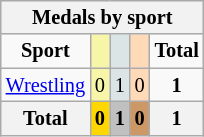<table class=wikitable style="font-size:85%">
<tr bgcolor=efefef>
<th colspan=5><strong>Medals by sport</strong></th>
</tr>
<tr align=center>
<td><strong>Sport</strong></td>
<td bgcolor=#f7f6a8></td>
<td bgcolor=#dce5e5></td>
<td bgcolor=#ffdab9></td>
<td><strong>Total</strong></td>
</tr>
<tr align=center>
<td><a href='#'>Wrestling</a></td>
<td bgcolor=F7F6A8>0</td>
<td bgcolor=DCE5E5>1</td>
<td bgcolor=FFDAB9>0</td>
<td><strong>1</strong></td>
</tr>
<tr align=center>
<th><strong>Total</strong></th>
<th style="background:gold"><strong>0</strong></th>
<th style="background:silver"><strong>1</strong></th>
<th style="background:#c96"><strong>0</strong></th>
<th><strong>1</strong></th>
</tr>
</table>
